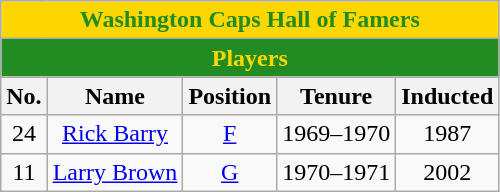<table class="wikitable" style="text-align:center">
<tr>
<th colspan="5" style="background:#FFD700; color:#228B22;">Washington Caps Hall of Famers</th>
</tr>
<tr>
<th colspan="5" style="text-align:center; background:#228B22; color:#FFD700;">Players</th>
</tr>
<tr>
<th>No.</th>
<th>Name</th>
<th>Position</th>
<th>Tenure</th>
<th>Inducted</th>
</tr>
<tr>
<td>24</td>
<td><a href='#'>Rick Barry</a></td>
<td><a href='#'>F</a></td>
<td>1969–1970</td>
<td>1987</td>
</tr>
<tr>
<td>11</td>
<td><a href='#'>Larry Brown</a></td>
<td><a href='#'>G</a></td>
<td>1970–1971</td>
<td>2002</td>
</tr>
</table>
